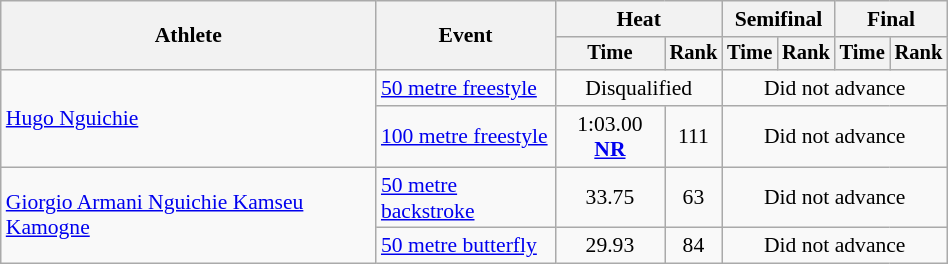<table class="wikitable" style="text-align:center; font-size:90%; width:50%;">
<tr>
<th rowspan="2">Athlete</th>
<th rowspan="2">Event</th>
<th colspan="2">Heat</th>
<th colspan="2">Semifinal</th>
<th colspan="2">Final</th>
</tr>
<tr style="font-size:95%">
<th>Time</th>
<th>Rank</th>
<th>Time</th>
<th>Rank</th>
<th>Time</th>
<th>Rank</th>
</tr>
<tr>
<td align=left rowspan=2><a href='#'>Hugo Nguichie</a></td>
<td align=left><a href='#'>50 metre freestyle</a></td>
<td colspan=2>Disqualified</td>
<td colspan=4>Did not advance</td>
</tr>
<tr>
<td align=left><a href='#'>100 metre freestyle</a></td>
<td>1:03.00 <strong><a href='#'>NR</a></strong></td>
<td>111</td>
<td colspan=4>Did not advance</td>
</tr>
<tr>
<td align=left rowspan=2><a href='#'>Giorgio Armani Nguichie Kamseu Kamogne</a></td>
<td align=left><a href='#'>50 metre backstroke</a></td>
<td>33.75</td>
<td>63</td>
<td colspan=4>Did not advance</td>
</tr>
<tr>
<td align=left><a href='#'>50 metre butterfly</a></td>
<td>29.93</td>
<td>84</td>
<td colspan=4>Did not advance</td>
</tr>
</table>
